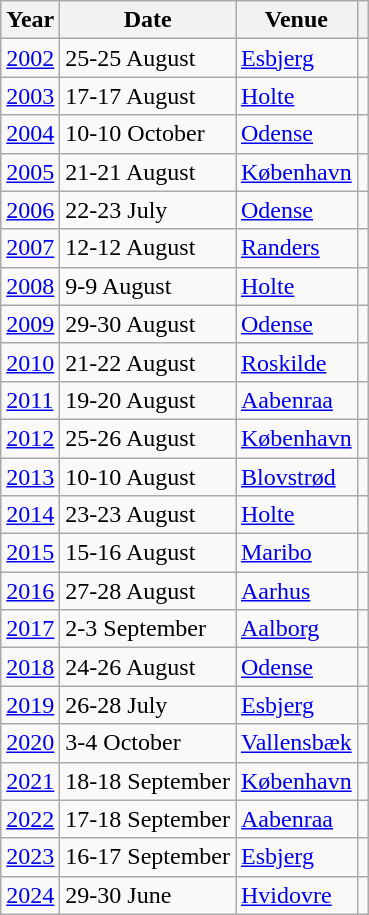<table class="wikitable">
<tr>
<th>Year</th>
<th>Date</th>
<th>Venue</th>
<th></th>
</tr>
<tr>
<td><a href='#'>2002</a></td>
<td>25-25 August</td>
<td><a href='#'>Esbjerg</a></td>
<td></td>
</tr>
<tr>
<td><a href='#'>2003</a></td>
<td>17-17 August</td>
<td><a href='#'>Holte</a></td>
<td></td>
</tr>
<tr>
<td><a href='#'>2004</a></td>
<td>10-10 October</td>
<td><a href='#'>Odense</a></td>
<td></td>
</tr>
<tr>
<td><a href='#'>2005</a></td>
<td>21-21 August</td>
<td><a href='#'>København</a></td>
<td></td>
</tr>
<tr>
<td><a href='#'>2006</a></td>
<td>22-23 July</td>
<td><a href='#'>Odense</a></td>
<td></td>
</tr>
<tr>
<td><a href='#'>2007</a></td>
<td>12-12 August</td>
<td><a href='#'>Randers</a></td>
<td></td>
</tr>
<tr>
<td><a href='#'>2008</a></td>
<td>9-9 August</td>
<td><a href='#'>Holte</a></td>
<td></td>
</tr>
<tr>
<td><a href='#'>2009</a></td>
<td>29-30 August</td>
<td><a href='#'>Odense</a></td>
<td></td>
</tr>
<tr>
<td><a href='#'>2010</a></td>
<td>21-22 August</td>
<td><a href='#'>Roskilde</a></td>
<td></td>
</tr>
<tr>
<td><a href='#'>2011</a></td>
<td>19-20 August</td>
<td><a href='#'>Aabenraa</a></td>
<td></td>
</tr>
<tr>
<td><a href='#'>2012</a></td>
<td>25-26 August</td>
<td><a href='#'>København</a></td>
<td></td>
</tr>
<tr>
<td><a href='#'>2013</a></td>
<td>10-10 August</td>
<td><a href='#'>Blovstrød</a></td>
<td></td>
</tr>
<tr>
<td><a href='#'>2014</a></td>
<td>23-23 August</td>
<td><a href='#'>Holte</a></td>
<td></td>
</tr>
<tr>
<td><a href='#'>2015</a></td>
<td>15-16 August</td>
<td><a href='#'>Maribo </a></td>
<td></td>
</tr>
<tr>
<td><a href='#'>2016</a></td>
<td>27-28 August</td>
<td><a href='#'>Aarhus</a></td>
<td></td>
</tr>
<tr>
<td><a href='#'>2017</a></td>
<td>2-3 September</td>
<td><a href='#'>Aalborg</a></td>
<td></td>
</tr>
<tr>
<td><a href='#'>2018</a></td>
<td>24-26 August</td>
<td><a href='#'>Odense</a></td>
<td></td>
</tr>
<tr>
<td><a href='#'>2019</a></td>
<td>26-28 July</td>
<td><a href='#'>Esbjerg</a></td>
<td></td>
</tr>
<tr>
<td><a href='#'>2020</a></td>
<td>3-4 October</td>
<td><a href='#'>Vallensbæk</a></td>
<td></td>
</tr>
<tr>
<td><a href='#'>2021</a></td>
<td>18-18 September</td>
<td><a href='#'>København</a></td>
<td></td>
</tr>
<tr>
<td><a href='#'>2022</a></td>
<td>17-18 September</td>
<td><a href='#'>Aabenraa</a></td>
<td></td>
</tr>
<tr>
<td><a href='#'>2023</a></td>
<td>16-17 September</td>
<td><a href='#'>Esbjerg</a></td>
<td></td>
</tr>
<tr>
<td><a href='#'>2024</a></td>
<td>29-30 June</td>
<td><a href='#'>Hvidovre</a></td>
<td></td>
</tr>
</table>
